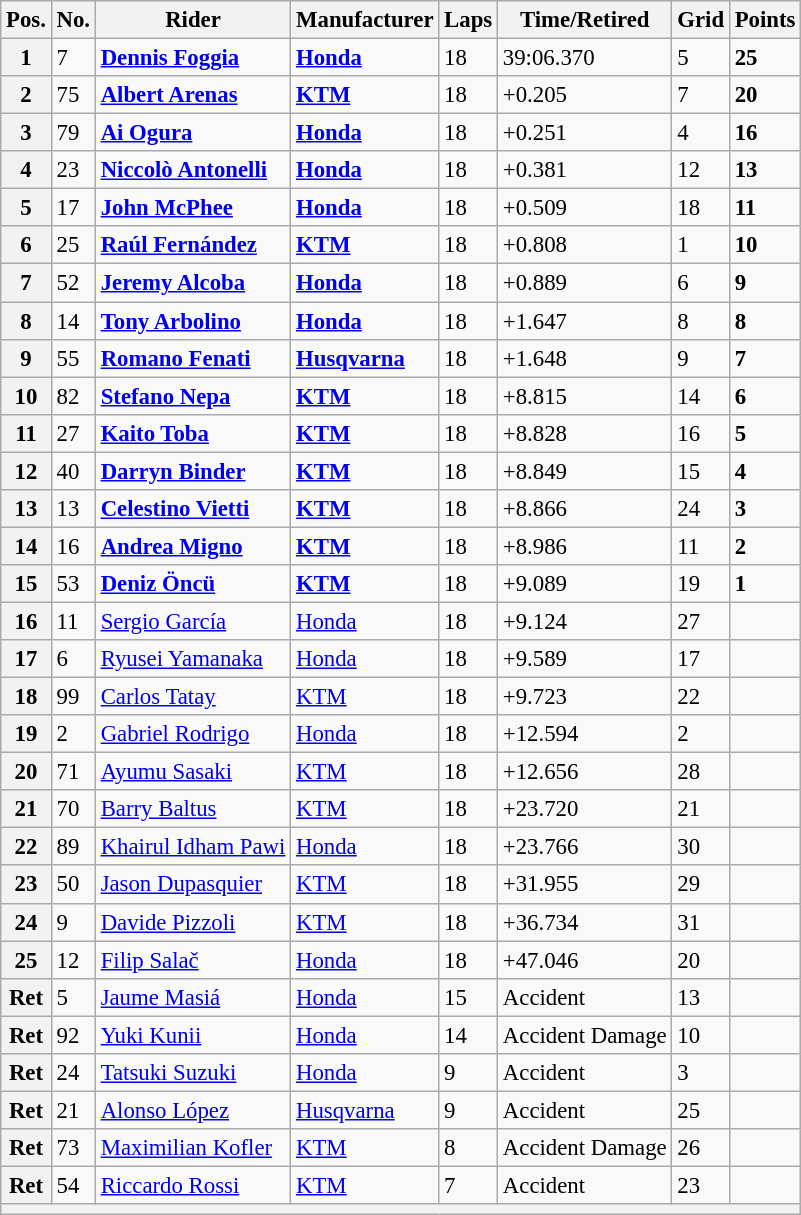<table class="wikitable" style="font-size: 95%;">
<tr>
<th>Pos.</th>
<th>No.</th>
<th>Rider</th>
<th>Manufacturer</th>
<th>Laps</th>
<th>Time/Retired</th>
<th>Grid</th>
<th>Points</th>
</tr>
<tr>
<th>1</th>
<td>7</td>
<td> <strong><a href='#'>Dennis Foggia</a></strong></td>
<td><strong><a href='#'>Honda</a></strong></td>
<td>18</td>
<td>39:06.370</td>
<td>5</td>
<td><strong>25</strong></td>
</tr>
<tr>
<th>2</th>
<td>75</td>
<td> <strong><a href='#'>Albert Arenas</a></strong></td>
<td><strong><a href='#'>KTM</a></strong></td>
<td>18</td>
<td>+0.205</td>
<td>7</td>
<td><strong>20</strong></td>
</tr>
<tr>
<th>3</th>
<td>79</td>
<td> <strong><a href='#'>Ai Ogura</a></strong></td>
<td><strong><a href='#'>Honda</a></strong></td>
<td>18</td>
<td>+0.251</td>
<td>4</td>
<td><strong>16</strong></td>
</tr>
<tr>
<th>4</th>
<td>23</td>
<td> <strong><a href='#'>Niccolò Antonelli</a></strong></td>
<td><strong><a href='#'>Honda</a></strong></td>
<td>18</td>
<td>+0.381</td>
<td>12</td>
<td><strong>13</strong></td>
</tr>
<tr>
<th>5</th>
<td>17</td>
<td> <strong><a href='#'>John McPhee</a></strong></td>
<td><strong><a href='#'>Honda</a></strong></td>
<td>18</td>
<td>+0.509</td>
<td>18</td>
<td><strong>11</strong></td>
</tr>
<tr>
<th>6</th>
<td>25</td>
<td> <strong><a href='#'>Raúl Fernández</a></strong></td>
<td><strong><a href='#'>KTM</a></strong></td>
<td>18</td>
<td>+0.808</td>
<td>1</td>
<td><strong>10</strong></td>
</tr>
<tr>
<th>7</th>
<td>52</td>
<td> <strong><a href='#'>Jeremy Alcoba</a></strong></td>
<td><strong><a href='#'>Honda</a></strong></td>
<td>18</td>
<td>+0.889</td>
<td>6</td>
<td><strong>9</strong></td>
</tr>
<tr>
<th>8</th>
<td>14</td>
<td> <strong><a href='#'>Tony Arbolino</a></strong></td>
<td><strong><a href='#'>Honda</a></strong></td>
<td>18</td>
<td>+1.647</td>
<td>8</td>
<td><strong>8</strong></td>
</tr>
<tr>
<th>9</th>
<td>55</td>
<td> <strong><a href='#'>Romano Fenati</a></strong></td>
<td><strong><a href='#'>Husqvarna</a></strong></td>
<td>18</td>
<td>+1.648</td>
<td>9</td>
<td><strong>7</strong></td>
</tr>
<tr>
<th>10</th>
<td>82</td>
<td> <strong><a href='#'>Stefano Nepa</a></strong></td>
<td><strong><a href='#'>KTM</a></strong></td>
<td>18</td>
<td>+8.815</td>
<td>14</td>
<td><strong>6</strong></td>
</tr>
<tr>
<th>11</th>
<td>27</td>
<td> <strong><a href='#'>Kaito Toba</a></strong></td>
<td><strong><a href='#'>KTM</a></strong></td>
<td>18</td>
<td>+8.828</td>
<td>16</td>
<td><strong>5</strong></td>
</tr>
<tr>
<th>12</th>
<td>40</td>
<td> <strong><a href='#'>Darryn Binder</a></strong></td>
<td><strong><a href='#'>KTM</a></strong></td>
<td>18</td>
<td>+8.849</td>
<td>15</td>
<td><strong>4</strong></td>
</tr>
<tr>
<th>13</th>
<td>13</td>
<td> <strong><a href='#'>Celestino Vietti</a></strong></td>
<td><strong><a href='#'>KTM</a></strong></td>
<td>18</td>
<td>+8.866</td>
<td>24</td>
<td><strong>3</strong></td>
</tr>
<tr>
<th>14</th>
<td>16</td>
<td> <strong><a href='#'>Andrea Migno</a></strong></td>
<td><strong><a href='#'>KTM</a></strong></td>
<td>18</td>
<td>+8.986</td>
<td>11</td>
<td><strong>2</strong></td>
</tr>
<tr>
<th>15</th>
<td>53</td>
<td> <strong><a href='#'>Deniz Öncü</a></strong></td>
<td><strong><a href='#'>KTM</a></strong></td>
<td>18</td>
<td>+9.089</td>
<td>19</td>
<td><strong>1</strong></td>
</tr>
<tr>
<th>16</th>
<td>11</td>
<td> <a href='#'>Sergio García</a></td>
<td><a href='#'>Honda</a></td>
<td>18</td>
<td>+9.124</td>
<td>27</td>
<td></td>
</tr>
<tr>
<th>17</th>
<td>6</td>
<td> <a href='#'>Ryusei Yamanaka</a></td>
<td><a href='#'>Honda</a></td>
<td>18</td>
<td>+9.589</td>
<td>17</td>
<td></td>
</tr>
<tr>
<th>18</th>
<td>99</td>
<td> <a href='#'>Carlos Tatay</a></td>
<td><a href='#'>KTM</a></td>
<td>18</td>
<td>+9.723</td>
<td>22</td>
<td></td>
</tr>
<tr>
<th>19</th>
<td>2</td>
<td> <a href='#'>Gabriel Rodrigo</a></td>
<td><a href='#'>Honda</a></td>
<td>18</td>
<td>+12.594</td>
<td>2</td>
<td></td>
</tr>
<tr>
<th>20</th>
<td>71</td>
<td> <a href='#'>Ayumu Sasaki</a></td>
<td><a href='#'>KTM</a></td>
<td>18</td>
<td>+12.656</td>
<td>28</td>
<td></td>
</tr>
<tr>
<th>21</th>
<td>70</td>
<td> <a href='#'>Barry Baltus</a></td>
<td><a href='#'>KTM</a></td>
<td>18</td>
<td>+23.720</td>
<td>21</td>
<td></td>
</tr>
<tr>
<th>22</th>
<td>89</td>
<td> <a href='#'>Khairul Idham Pawi</a></td>
<td><a href='#'>Honda</a></td>
<td>18</td>
<td>+23.766</td>
<td>30</td>
<td></td>
</tr>
<tr>
<th>23</th>
<td>50</td>
<td> <a href='#'>Jason Dupasquier</a></td>
<td><a href='#'>KTM</a></td>
<td>18</td>
<td>+31.955</td>
<td>29</td>
<td></td>
</tr>
<tr>
<th>24</th>
<td>9</td>
<td> <a href='#'>Davide Pizzoli</a></td>
<td><a href='#'>KTM</a></td>
<td>18</td>
<td>+36.734</td>
<td>31</td>
<td></td>
</tr>
<tr>
<th>25</th>
<td>12</td>
<td> <a href='#'>Filip Salač</a></td>
<td><a href='#'>Honda</a></td>
<td>18</td>
<td>+47.046</td>
<td>20</td>
<td></td>
</tr>
<tr>
<th>Ret</th>
<td>5</td>
<td> <a href='#'>Jaume Masiá</a></td>
<td><a href='#'>Honda</a></td>
<td>15</td>
<td>Accident</td>
<td>13</td>
<td></td>
</tr>
<tr>
<th>Ret</th>
<td>92</td>
<td> <a href='#'>Yuki Kunii</a></td>
<td><a href='#'>Honda</a></td>
<td>14</td>
<td>Accident Damage</td>
<td>10</td>
<td></td>
</tr>
<tr>
<th>Ret</th>
<td>24</td>
<td> <a href='#'>Tatsuki Suzuki</a></td>
<td><a href='#'>Honda</a></td>
<td>9</td>
<td>Accident</td>
<td>3</td>
<td></td>
</tr>
<tr>
<th>Ret</th>
<td>21</td>
<td> <a href='#'>Alonso López</a></td>
<td><a href='#'>Husqvarna</a></td>
<td>9</td>
<td>Accident</td>
<td>25</td>
<td></td>
</tr>
<tr>
<th>Ret</th>
<td>73</td>
<td> <a href='#'>Maximilian Kofler</a></td>
<td><a href='#'>KTM</a></td>
<td>8</td>
<td>Accident Damage</td>
<td>26</td>
<td></td>
</tr>
<tr>
<th>Ret</th>
<td>54</td>
<td> <a href='#'>Riccardo Rossi</a></td>
<td><a href='#'>KTM</a></td>
<td>7</td>
<td>Accident</td>
<td>23</td>
<td></td>
</tr>
<tr>
<th colspan=8></th>
</tr>
</table>
